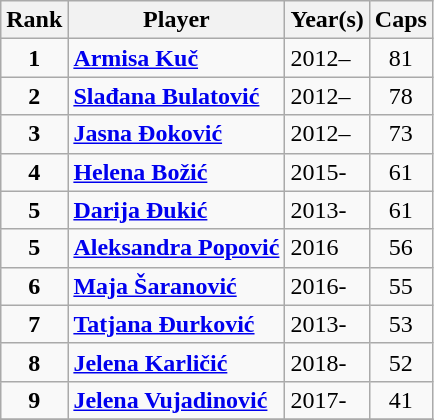<table class="wikitable sortable">
<tr>
<th width=>Rank</th>
<th width=>Player</th>
<th width=>Year(s)</th>
<th width=>Caps</th>
</tr>
<tr>
<td align=center><strong>1</strong></td>
<td><strong><a href='#'>Armisa Kuč</a></strong></td>
<td>2012–</td>
<td align=center>81</td>
</tr>
<tr>
<td align=center><strong>2</strong></td>
<td><strong><a href='#'>Slađana Bulatović</a></strong></td>
<td>2012–</td>
<td align=center>78</td>
</tr>
<tr>
<td align=center><strong>3</strong></td>
<td><strong><a href='#'>Jasna Đoković</a></strong></td>
<td>2012–</td>
<td align=center>73</td>
</tr>
<tr>
<td align=center><strong>4</strong></td>
<td><strong><a href='#'>Helena Božić</a></strong></td>
<td>2015-</td>
<td align=center>61</td>
</tr>
<tr>
<td align=center><strong>5</strong></td>
<td><strong><a href='#'>Darija Đukić</a></strong></td>
<td>2013-</td>
<td align=center>61</td>
</tr>
<tr>
<td align=center><strong>5</strong></td>
<td><strong><a href='#'>Aleksandra Popović</a></strong></td>
<td>2016</td>
<td align=center>56</td>
</tr>
<tr>
<td align=center><strong>6</strong></td>
<td><strong><a href='#'>Maja Šaranović</a></strong></td>
<td>2016-</td>
<td align=center>55</td>
</tr>
<tr>
<td align=center><strong>7</strong></td>
<td><strong><a href='#'>Tatjana Đurković</a></strong></td>
<td>2013-</td>
<td align=center>53</td>
</tr>
<tr>
<td align=center><strong>8</strong></td>
<td><strong><a href='#'>Jelena Karličić</a></strong></td>
<td>2018-</td>
<td align=center>52</td>
</tr>
<tr>
<td align=center><strong>9</strong></td>
<td><strong><a href='#'>Jelena Vujadinović</a></strong></td>
<td>2017-</td>
<td align=center>41</td>
</tr>
<tr>
</tr>
</table>
